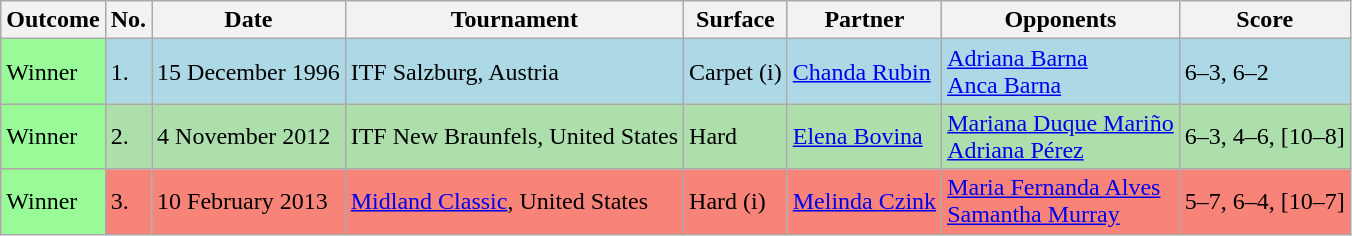<table class="sortable wikitable">
<tr>
<th>Outcome</th>
<th>No.</th>
<th>Date</th>
<th>Tournament</th>
<th>Surface</th>
<th>Partner</th>
<th>Opponents</th>
<th class="unsortable">Score</th>
</tr>
<tr bgcolor=lightblue>
<td bgcolor="#98fb98">Winner</td>
<td>1.</td>
<td>15 December 1996</td>
<td>ITF Salzburg, Austria</td>
<td>Carpet (i)</td>
<td> <a href='#'>Chanda Rubin</a></td>
<td> <a href='#'>Adriana Barna</a> <br>  <a href='#'>Anca Barna</a></td>
<td>6–3, 6–2</td>
</tr>
<tr bgcolor="#addfad">
<td bgcolor="#98fb98">Winner</td>
<td>2.</td>
<td>4 November 2012</td>
<td>ITF New Braunfels, United States</td>
<td>Hard</td>
<td> <a href='#'>Elena Bovina</a></td>
<td> <a href='#'>Mariana Duque Mariño</a> <br>  <a href='#'>Adriana Pérez</a></td>
<td>6–3, 4–6, [10–8]</td>
</tr>
<tr bgcolor="#F88379">
<td bgcolor="#98fb98">Winner</td>
<td>3.</td>
<td>10 February 2013</td>
<td><a href='#'>Midland Classic</a>, United States</td>
<td>Hard (i)</td>
<td> <a href='#'>Melinda Czink</a></td>
<td> <a href='#'>Maria Fernanda Alves</a> <br>  <a href='#'>Samantha Murray</a></td>
<td>5–7, 6–4, [10–7]</td>
</tr>
</table>
